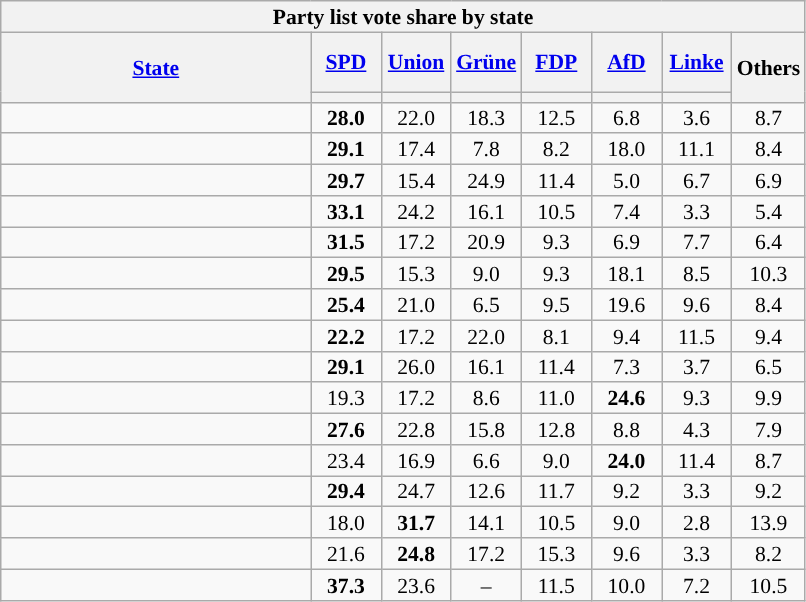<table class="wikitable sortable" style="text-align:center;font-size:90%;line-height:14px">
<tr>
<th colspan=8>Party list vote share by state</th>
</tr>
<tr style="height:40px;">
<th class="wikitable sortable" style="width:200px;" rowspan="2"><a href='#'>State</a></th>
<th class="wikitable sortable" style="width:40px;"><a href='#'>SPD</a></th>
<th class="wikitable sortable" style="width:40px;"><a href='#'>Union</a></th>
<th class="wikitable sortable" style="width:40px;"><a href='#'>Grüne</a></th>
<th class="wikitable sortable" style="width:40px;"><a href='#'>FDP</a></th>
<th class="wikitable sortable" style="width:40px;"><a href='#'>AfD</a></th>
<th class="wikitable sortable" style="width:40px;"><a href='#'>Linke</a></th>
<th class="wikitable sortable" style="width:40px;" rowspan="2">Others</th>
</tr>
<tr>
<th class="wikitable sortable" style="background:"></th>
<th class="wikitable sortable" style="background:"></th>
<th class="wikitable sortable" style="background:"></th>
<th class="wikitable sortable" style="background:"></th>
<th class="wikitable sortable" style="background:"></th>
<th class="wikitable sortable" style="background:"></th>
</tr>
<tr>
<td align="left"></td>
<td><strong>28.0</strong></td>
<td>22.0</td>
<td>18.3</td>
<td>12.5</td>
<td>6.8</td>
<td>3.6</td>
<td>8.7</td>
</tr>
<tr>
<td align="left"></td>
<td><strong>29.1</strong></td>
<td>17.4</td>
<td>7.8</td>
<td>8.2</td>
<td>18.0</td>
<td>11.1</td>
<td>8.4</td>
</tr>
<tr>
<td align="left"></td>
<td><strong>29.7</strong></td>
<td>15.4</td>
<td>24.9</td>
<td>11.4</td>
<td>5.0</td>
<td>6.7</td>
<td>6.9</td>
</tr>
<tr>
<td align="left"></td>
<td><strong>33.1</strong></td>
<td>24.2</td>
<td>16.1</td>
<td>10.5</td>
<td>7.4</td>
<td>3.3</td>
<td>5.4</td>
</tr>
<tr>
<td align="left"></td>
<td><strong>31.5</strong></td>
<td>17.2</td>
<td>20.9</td>
<td>9.3</td>
<td>6.9</td>
<td>7.7</td>
<td>6.4</td>
</tr>
<tr>
<td align="left"></td>
<td><strong>29.5</strong></td>
<td>15.3</td>
<td>9.0</td>
<td>9.3</td>
<td>18.1</td>
<td>8.5</td>
<td>10.3</td>
</tr>
<tr>
<td align="left"></td>
<td><strong>25.4</strong></td>
<td>21.0</td>
<td>6.5</td>
<td>9.5</td>
<td>19.6</td>
<td>9.6</td>
<td>8.4</td>
</tr>
<tr>
<td align="left"></td>
<td><strong>22.2</strong></td>
<td>17.2</td>
<td>22.0</td>
<td>8.1</td>
<td>9.4</td>
<td>11.5</td>
<td>9.4</td>
</tr>
<tr>
<td align="left"></td>
<td><strong>29.1</strong></td>
<td>26.0</td>
<td>16.1</td>
<td>11.4</td>
<td>7.3</td>
<td>3.7</td>
<td>6.5</td>
</tr>
<tr>
<td align="left"></td>
<td>19.3</td>
<td>17.2</td>
<td>8.6</td>
<td>11.0</td>
<td><strong>24.6</strong></td>
<td>9.3</td>
<td>9.9</td>
</tr>
<tr>
<td align="left"></td>
<td><strong>27.6</strong></td>
<td>22.8</td>
<td>15.8</td>
<td>12.8</td>
<td>8.8</td>
<td>4.3</td>
<td>7.9</td>
</tr>
<tr>
<td align="left"></td>
<td>23.4</td>
<td>16.9</td>
<td>6.6</td>
<td>9.0</td>
<td><strong>24.0</strong></td>
<td>11.4</td>
<td>8.7</td>
</tr>
<tr>
<td align="left"></td>
<td><strong>29.4</strong></td>
<td>24.7</td>
<td>12.6</td>
<td>11.7</td>
<td>9.2</td>
<td>3.3</td>
<td>9.2</td>
</tr>
<tr>
<td align="left"></td>
<td>18.0</td>
<td><strong>31.7</strong></td>
<td>14.1</td>
<td>10.5</td>
<td>9.0</td>
<td>2.8</td>
<td>13.9</td>
</tr>
<tr>
<td align="left"></td>
<td>21.6</td>
<td><strong>24.8</strong></td>
<td>17.2</td>
<td>15.3</td>
<td>9.6</td>
<td>3.3</td>
<td>8.2</td>
</tr>
<tr>
<td align="left"></td>
<td><strong>37.3</strong></td>
<td>23.6</td>
<td>–</td>
<td>11.5</td>
<td>10.0</td>
<td>7.2</td>
<td>10.5</td>
</tr>
</table>
